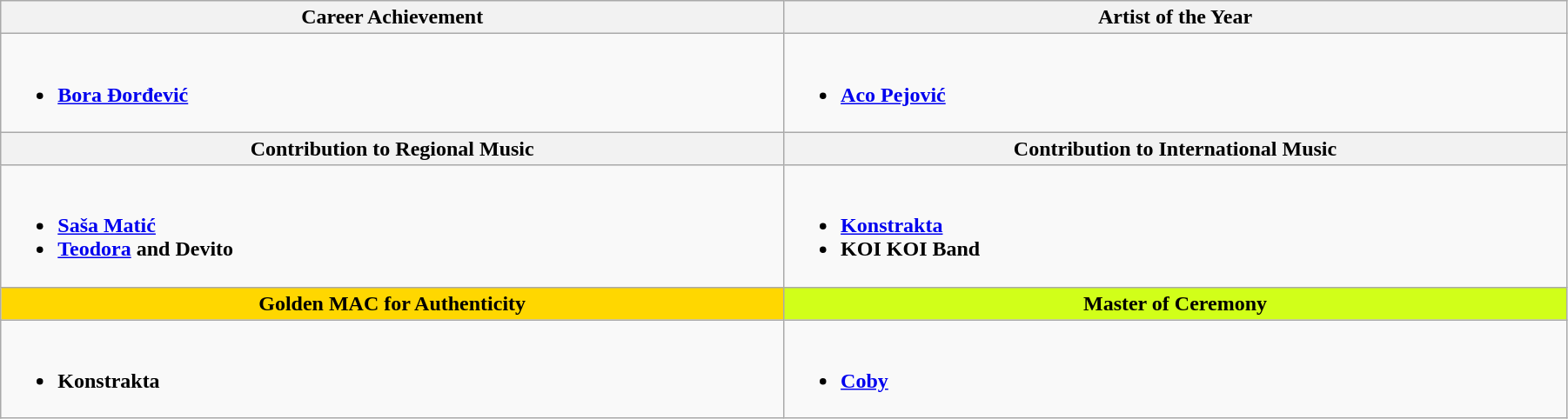<table class="wikitable" style="width:95%">
<tr>
<th width="50%">Career Achievement</th>
<th width="50%">Artist of the Year</th>
</tr>
<tr>
<td valign="top"><br><ul><li><strong><a href='#'>Bora Đorđević</a></strong></li></ul></td>
<td valign="top"><br><ul><li><strong><a href='#'>Aco Pejović</a></strong></li></ul></td>
</tr>
<tr>
<th width="50%">Contribution to Regional Music</th>
<th width="50%">Contribution to International Music</th>
</tr>
<tr>
<td valign="top"><br><ul><li><strong><a href='#'>Saša Matić</a></strong></li><li><strong><a href='#'>Teodora</a> and Devito</strong></li></ul></td>
<td valign="top"><br><ul><li><strong><a href='#'>Konstrakta</a></strong></li><li><strong>KOI KOI Band</strong></li></ul></td>
</tr>
<tr>
<th style="background:Gold; width="50%">Golden MAC for Authenticity</th>
<th style="background:#D1FF19; width="50%">Master of Ceremony</th>
</tr>
<tr>
<td valign="top"><br><ul><li><strong>Konstrakta</strong></li></ul></td>
<td valign="top"><br><ul><li><strong><a href='#'>Coby</a></strong></li></ul></td>
</tr>
</table>
